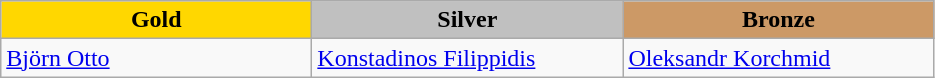<table class="wikitable" style="text-align:left">
<tr align="center">
<td width=200 bgcolor=gold><strong>Gold</strong></td>
<td width=200 bgcolor=silver><strong>Silver</strong></td>
<td width=200 bgcolor=CC9966><strong>Bronze</strong></td>
</tr>
<tr>
<td><a href='#'>Björn Otto</a><br><em></em></td>
<td><a href='#'>Konstadinos Filippidis</a><br><em></em></td>
<td><a href='#'>Oleksandr Korchmid</a><br><em></em></td>
</tr>
</table>
